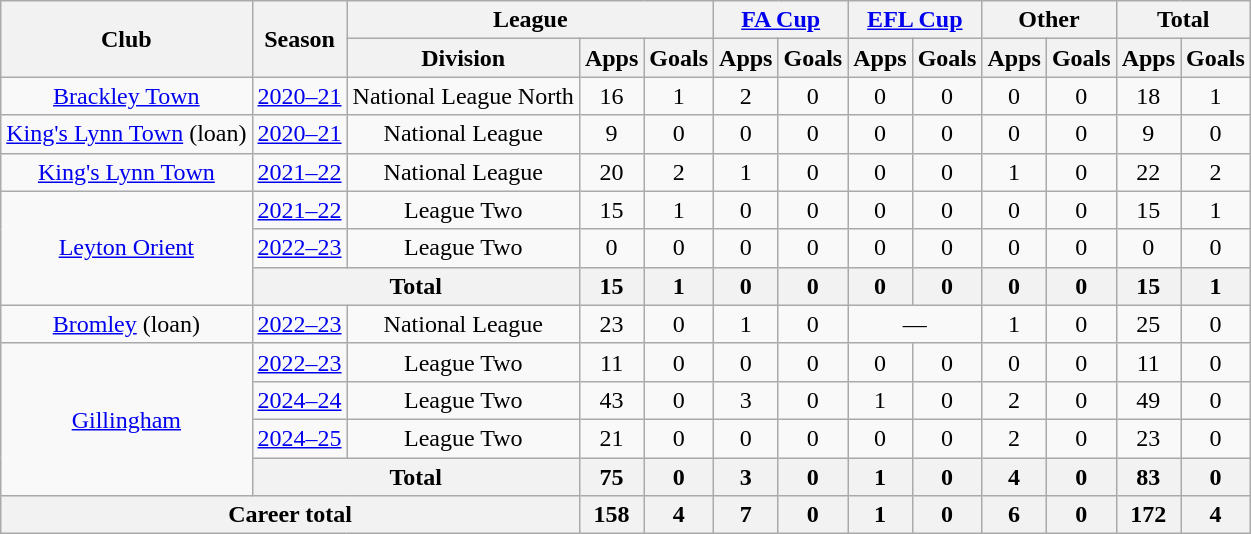<table class="wikitable" style="text-align:center;">
<tr>
<th rowspan="2">Club</th>
<th rowspan="2">Season</th>
<th colspan="3">League</th>
<th colspan="2"><a href='#'>FA Cup</a></th>
<th colspan="2"><a href='#'>EFL Cup</a></th>
<th colspan="2">Other</th>
<th colspan="2">Total</th>
</tr>
<tr>
<th>Division</th>
<th>Apps</th>
<th>Goals</th>
<th>Apps</th>
<th>Goals</th>
<th>Apps</th>
<th>Goals</th>
<th>Apps</th>
<th>Goals</th>
<th>Apps</th>
<th>Goals</th>
</tr>
<tr>
<td><a href='#'>Brackley Town</a></td>
<td><a href='#'>2020–21</a></td>
<td>National League North</td>
<td>16</td>
<td>1</td>
<td>2</td>
<td>0</td>
<td>0</td>
<td>0</td>
<td>0</td>
<td>0</td>
<td>18</td>
<td>1</td>
</tr>
<tr>
<td><a href='#'>King's Lynn Town</a> (loan)</td>
<td><a href='#'>2020–21</a></td>
<td>National League</td>
<td>9</td>
<td>0</td>
<td>0</td>
<td>0</td>
<td>0</td>
<td>0</td>
<td>0</td>
<td>0</td>
<td>9</td>
<td>0</td>
</tr>
<tr>
<td><a href='#'>King's Lynn Town</a></td>
<td><a href='#'>2021–22</a></td>
<td>National League</td>
<td>20</td>
<td>2</td>
<td>1</td>
<td>0</td>
<td>0</td>
<td>0</td>
<td>1</td>
<td>0</td>
<td>22</td>
<td>2</td>
</tr>
<tr>
<td rowspan="3"><a href='#'>Leyton Orient</a></td>
<td><a href='#'>2021–22</a></td>
<td>League Two</td>
<td>15</td>
<td>1</td>
<td>0</td>
<td>0</td>
<td>0</td>
<td>0</td>
<td>0</td>
<td>0</td>
<td>15</td>
<td>1</td>
</tr>
<tr>
<td><a href='#'>2022–23</a></td>
<td>League Two</td>
<td>0</td>
<td>0</td>
<td>0</td>
<td>0</td>
<td>0</td>
<td>0</td>
<td>0</td>
<td>0</td>
<td>0</td>
<td>0</td>
</tr>
<tr>
<th colspan="2">Total</th>
<th>15</th>
<th>1</th>
<th>0</th>
<th>0</th>
<th>0</th>
<th>0</th>
<th>0</th>
<th>0</th>
<th>15</th>
<th>1</th>
</tr>
<tr>
<td><a href='#'>Bromley</a> (loan)</td>
<td><a href='#'>2022–23</a></td>
<td>National League</td>
<td>23</td>
<td>0</td>
<td>1</td>
<td>0</td>
<td colspan="2">—</td>
<td>1</td>
<td>0</td>
<td>25</td>
<td>0</td>
</tr>
<tr>
<td rowspan="4"><a href='#'>Gillingham</a></td>
<td><a href='#'>2022–23</a></td>
<td>League Two</td>
<td>11</td>
<td>0</td>
<td>0</td>
<td>0</td>
<td>0</td>
<td>0</td>
<td>0</td>
<td>0</td>
<td>11</td>
<td>0</td>
</tr>
<tr>
<td><a href='#'>2024–24</a></td>
<td>League Two</td>
<td>43</td>
<td>0</td>
<td>3</td>
<td>0</td>
<td>1</td>
<td>0</td>
<td>2</td>
<td>0</td>
<td>49</td>
<td>0</td>
</tr>
<tr>
<td><a href='#'>2024–25</a></td>
<td>League Two</td>
<td>21</td>
<td>0</td>
<td>0</td>
<td>0</td>
<td>0</td>
<td>0</td>
<td>2</td>
<td>0</td>
<td>23</td>
<td>0</td>
</tr>
<tr>
<th colspan="2">Total</th>
<th>75</th>
<th>0</th>
<th>3</th>
<th>0</th>
<th>1</th>
<th>0</th>
<th>4</th>
<th>0</th>
<th>83</th>
<th>0</th>
</tr>
<tr>
<th colspan="3">Career total</th>
<th>158</th>
<th>4</th>
<th>7</th>
<th>0</th>
<th>1</th>
<th>0</th>
<th>6</th>
<th>0</th>
<th>172</th>
<th>4</th>
</tr>
</table>
